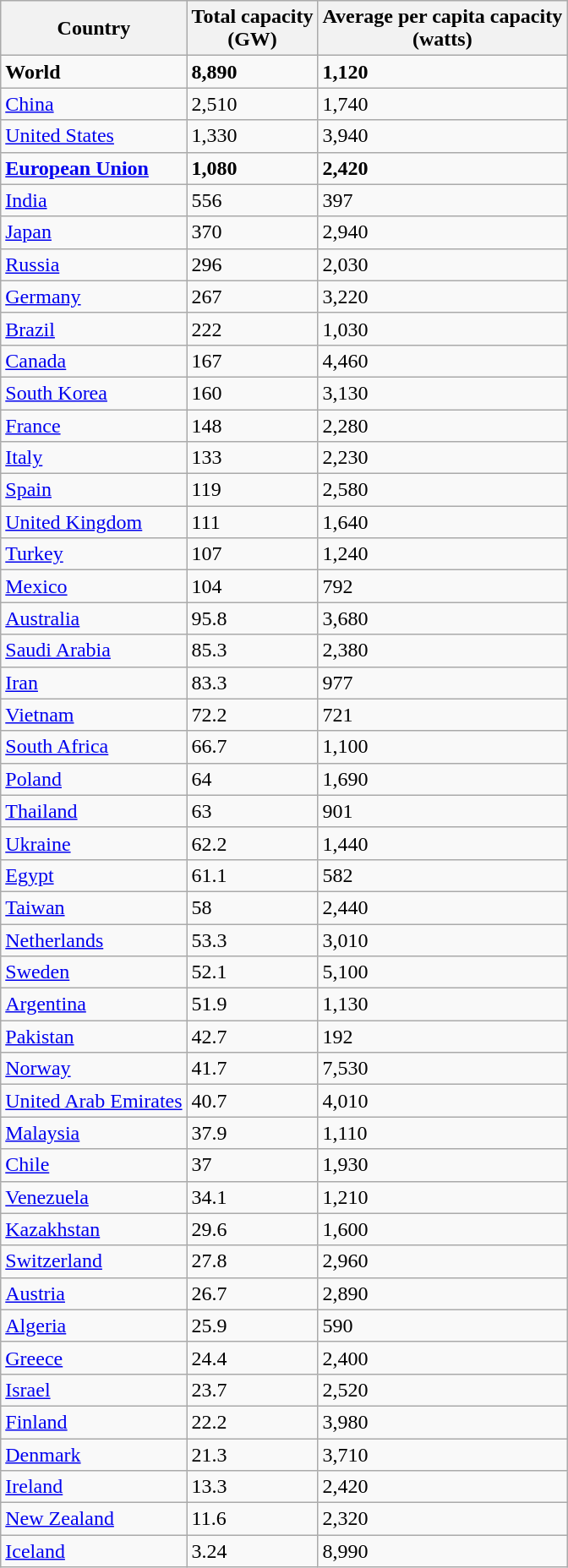<table class="wikitable sortable mw-datatable static-row-numbers">
<tr class=static-row-header>
<th>Country</th>
<th data-sort-type="number">Total capacity<br>(GW)</th>
<th data-sort-type="number">Average per capita capacity<br>(watts)</th>
</tr>
<tr class="static-row-header " style="font-weight:bold;">
<td>World</td>
<td style="text-align:left;">8,890</td>
<td>1,120</td>
</tr>
<tr>
<td> <a href='#'>China</a></td>
<td>2,510</td>
<td>1,740</td>
</tr>
<tr>
<td> <a href='#'>United States</a></td>
<td>1,330</td>
<td>3,940</td>
</tr>
<tr class="static-row-header " style="font-weight:bold;">
<td> <a href='#'>European Union</a></td>
<td>1,080</td>
<td>2,420</td>
</tr>
<tr>
<td> <a href='#'>India</a></td>
<td>556</td>
<td>397</td>
</tr>
<tr>
<td> <a href='#'>Japan</a></td>
<td>370</td>
<td>2,940</td>
</tr>
<tr>
<td> <a href='#'>Russia</a></td>
<td>296</td>
<td>2,030</td>
</tr>
<tr>
<td> <a href='#'>Germany</a></td>
<td>267</td>
<td>3,220</td>
</tr>
<tr>
<td> <a href='#'>Brazil</a></td>
<td>222</td>
<td>1,030</td>
</tr>
<tr>
<td> <a href='#'>Canada</a></td>
<td>167</td>
<td>4,460</td>
</tr>
<tr>
<td> <a href='#'>South Korea</a></td>
<td>160</td>
<td>3,130</td>
</tr>
<tr>
<td> <a href='#'>France</a></td>
<td>148</td>
<td>2,280</td>
</tr>
<tr>
<td> <a href='#'>Italy</a></td>
<td>133</td>
<td>2,230</td>
</tr>
<tr>
<td> <a href='#'>Spain</a></td>
<td>119</td>
<td>2,580</td>
</tr>
<tr>
<td> <a href='#'>United Kingdom</a></td>
<td>111</td>
<td>1,640</td>
</tr>
<tr>
<td> <a href='#'>Turkey</a></td>
<td>107</td>
<td>1,240</td>
</tr>
<tr>
<td> <a href='#'>Mexico</a></td>
<td>104</td>
<td>792</td>
</tr>
<tr>
<td> <a href='#'>Australia</a></td>
<td>95.8</td>
<td>3,680</td>
</tr>
<tr>
<td> <a href='#'>Saudi Arabia</a></td>
<td>85.3</td>
<td>2,380</td>
</tr>
<tr>
<td> <a href='#'>Iran</a></td>
<td>83.3</td>
<td>977</td>
</tr>
<tr>
<td> <a href='#'>Vietnam</a></td>
<td>72.2</td>
<td>721</td>
</tr>
<tr>
<td> <a href='#'>South Africa</a></td>
<td>66.7</td>
<td>1,100</td>
</tr>
<tr>
<td> <a href='#'>Poland</a></td>
<td>64</td>
<td>1,690</td>
</tr>
<tr>
<td> <a href='#'>Thailand</a></td>
<td>63</td>
<td>901</td>
</tr>
<tr>
<td> <a href='#'>Ukraine</a></td>
<td>62.2</td>
<td>1,440</td>
</tr>
<tr>
<td> <a href='#'>Egypt</a></td>
<td>61.1</td>
<td>582</td>
</tr>
<tr>
<td> <a href='#'>Taiwan</a></td>
<td>58</td>
<td>2,440</td>
</tr>
<tr>
<td> <a href='#'>Netherlands</a></td>
<td>53.3</td>
<td>3,010</td>
</tr>
<tr>
<td> <a href='#'>Sweden</a></td>
<td>52.1</td>
<td>5,100</td>
</tr>
<tr>
<td> <a href='#'>Argentina</a></td>
<td>51.9</td>
<td>1,130</td>
</tr>
<tr>
<td> <a href='#'>Pakistan</a></td>
<td>42.7</td>
<td>192</td>
</tr>
<tr>
<td> <a href='#'>Norway</a></td>
<td>41.7</td>
<td>7,530</td>
</tr>
<tr>
<td> <a href='#'>United Arab Emirates</a></td>
<td>40.7</td>
<td>4,010</td>
</tr>
<tr>
<td> <a href='#'>Malaysia</a></td>
<td>37.9</td>
<td>1,110</td>
</tr>
<tr>
<td> <a href='#'>Chile</a></td>
<td>37</td>
<td>1,930</td>
</tr>
<tr>
<td> <a href='#'>Venezuela</a></td>
<td>34.1</td>
<td>1,210</td>
</tr>
<tr>
<td> <a href='#'>Kazakhstan</a></td>
<td>29.6</td>
<td>1,600</td>
</tr>
<tr>
<td> <a href='#'>Switzerland</a></td>
<td>27.8</td>
<td>2,960</td>
</tr>
<tr>
<td> <a href='#'>Austria</a></td>
<td>26.7</td>
<td>2,890</td>
</tr>
<tr>
<td> <a href='#'>Algeria</a></td>
<td>25.9</td>
<td>590</td>
</tr>
<tr>
<td> <a href='#'>Greece</a></td>
<td>24.4</td>
<td>2,400</td>
</tr>
<tr>
<td> <a href='#'>Israel</a></td>
<td>23.7</td>
<td>2,520</td>
</tr>
<tr>
<td> <a href='#'>Finland</a></td>
<td>22.2</td>
<td>3,980</td>
</tr>
<tr>
<td> <a href='#'>Denmark</a></td>
<td>21.3</td>
<td>3,710</td>
</tr>
<tr>
<td> <a href='#'>Ireland</a></td>
<td>13.3</td>
<td>2,420</td>
</tr>
<tr>
<td> <a href='#'>New Zealand</a></td>
<td>11.6</td>
<td>2,320</td>
</tr>
<tr>
<td> <a href='#'>Iceland</a></td>
<td>3.24</td>
<td>8,990</td>
</tr>
</table>
